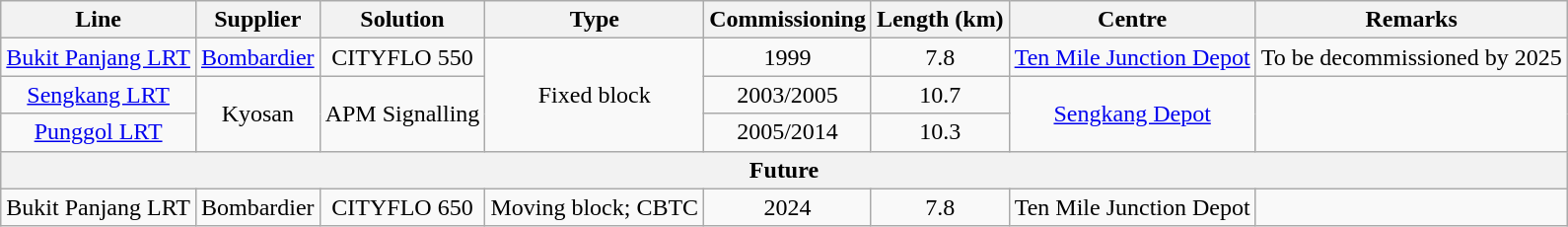<table class="wikitable" style="margin:auto;text-align:center">
<tr>
<th>Line</th>
<th>Supplier</th>
<th>Solution</th>
<th>Type</th>
<th>Commissioning</th>
<th>Length (km)</th>
<th>Centre</th>
<th>Remarks</th>
</tr>
<tr>
<td><a href='#'>Bukit Panjang LRT</a></td>
<td><a href='#'>Bombardier</a></td>
<td>CITYFLO 550</td>
<td rowspan="3">Fixed block</td>
<td>1999</td>
<td>7.8</td>
<td><a href='#'>Ten Mile Junction Depot</a></td>
<td>To be decommissioned by 2025</td>
</tr>
<tr>
<td><a href='#'>Sengkang LRT</a></td>
<td rowspan="2">Kyosan</td>
<td rowspan="2">APM Signalling</td>
<td>2003/2005</td>
<td>10.7</td>
<td rowspan="2"><a href='#'>Sengkang Depot</a></td>
<td rowspan="2"></td>
</tr>
<tr>
<td><a href='#'>Punggol LRT</a></td>
<td>2005/2014</td>
<td>10.3</td>
</tr>
<tr>
<th colspan="9">Future</th>
</tr>
<tr>
<td>Bukit Panjang LRT</td>
<td>Bombardier</td>
<td>CITYFLO 650</td>
<td>Moving block; CBTC</td>
<td>2024</td>
<td>7.8</td>
<td>Ten Mile Junction Depot</td>
<td></td>
</tr>
</table>
